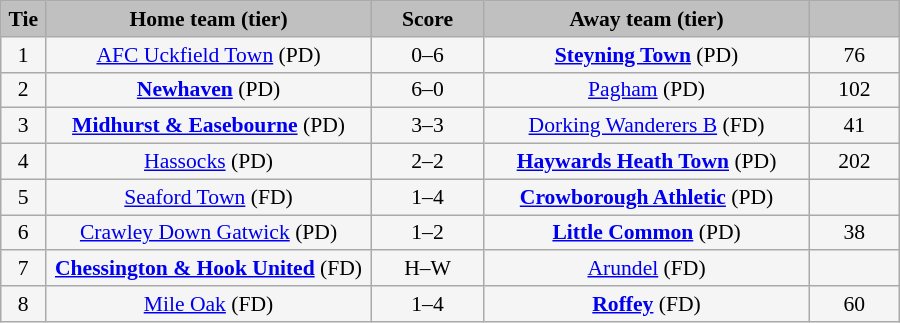<table class="wikitable" style="width: 600px; background:WhiteSmoke; text-align:center; font-size:90%">
<tr>
<td scope="col" style="width:  5.00%; background:silver;"><strong>Tie</strong></td>
<td scope="col" style="width: 36.25%; background:silver;"><strong>Home team (tier)</strong></td>
<td scope="col" style="width: 12.50%; background:silver;"><strong>Score</strong></td>
<td scope="col" style="width: 36.25%; background:silver;"><strong>Away team (tier)</strong></td>
<td scope="col" style="width: 10.00%; background:silver;"><strong></strong></td>
</tr>
<tr>
<td>1</td>
<td><a href='#'>AFC Uckfield Town</a> (PD)</td>
<td>0–6</td>
<td><strong><a href='#'>Steyning Town</a></strong> (PD)</td>
<td>76</td>
</tr>
<tr>
<td>2</td>
<td><strong><a href='#'>Newhaven</a></strong> (PD)</td>
<td>6–0</td>
<td><a href='#'>Pagham</a> (PD)</td>
<td>102</td>
</tr>
<tr>
<td>3</td>
<td><strong><a href='#'>Midhurst & Easebourne</a></strong> (PD)</td>
<td>3–3 </td>
<td><a href='#'>Dorking Wanderers B</a> (FD)</td>
<td>41</td>
</tr>
<tr>
<td>4</td>
<td><a href='#'>Hassocks</a> (PD)</td>
<td>2–2 </td>
<td><strong><a href='#'>Haywards Heath Town</a></strong> (PD)</td>
<td>202</td>
</tr>
<tr>
<td>5</td>
<td><a href='#'>Seaford Town</a> (FD)</td>
<td>1–4</td>
<td><strong><a href='#'>Crowborough Athletic</a></strong> (PD)</td>
<td></td>
</tr>
<tr>
<td>6</td>
<td><a href='#'>Crawley Down Gatwick</a> (PD)</td>
<td>1–2</td>
<td><strong><a href='#'>Little Common</a></strong> (PD)</td>
<td>38</td>
</tr>
<tr>
<td>7</td>
<td><strong><a href='#'>Chessington & Hook United</a></strong> (FD)</td>
<td>H–W</td>
<td><a href='#'>Arundel</a> (FD)</td>
<td></td>
</tr>
<tr>
<td>8</td>
<td><a href='#'>Mile Oak</a> (FD)</td>
<td>1–4</td>
<td><strong><a href='#'>Roffey</a></strong> (FD)</td>
<td>60</td>
</tr>
</table>
